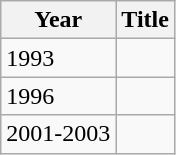<table class="wikitable plainrowheaders">
<tr>
<th scope="col">Year</th>
<th scope="col">Title</th>
</tr>
<tr>
<td>1993</td>
<td><em></em></td>
</tr>
<tr>
<td>1996</td>
<td><em></em></td>
</tr>
<tr>
<td>2001-2003</td>
<td><em></em></td>
</tr>
</table>
